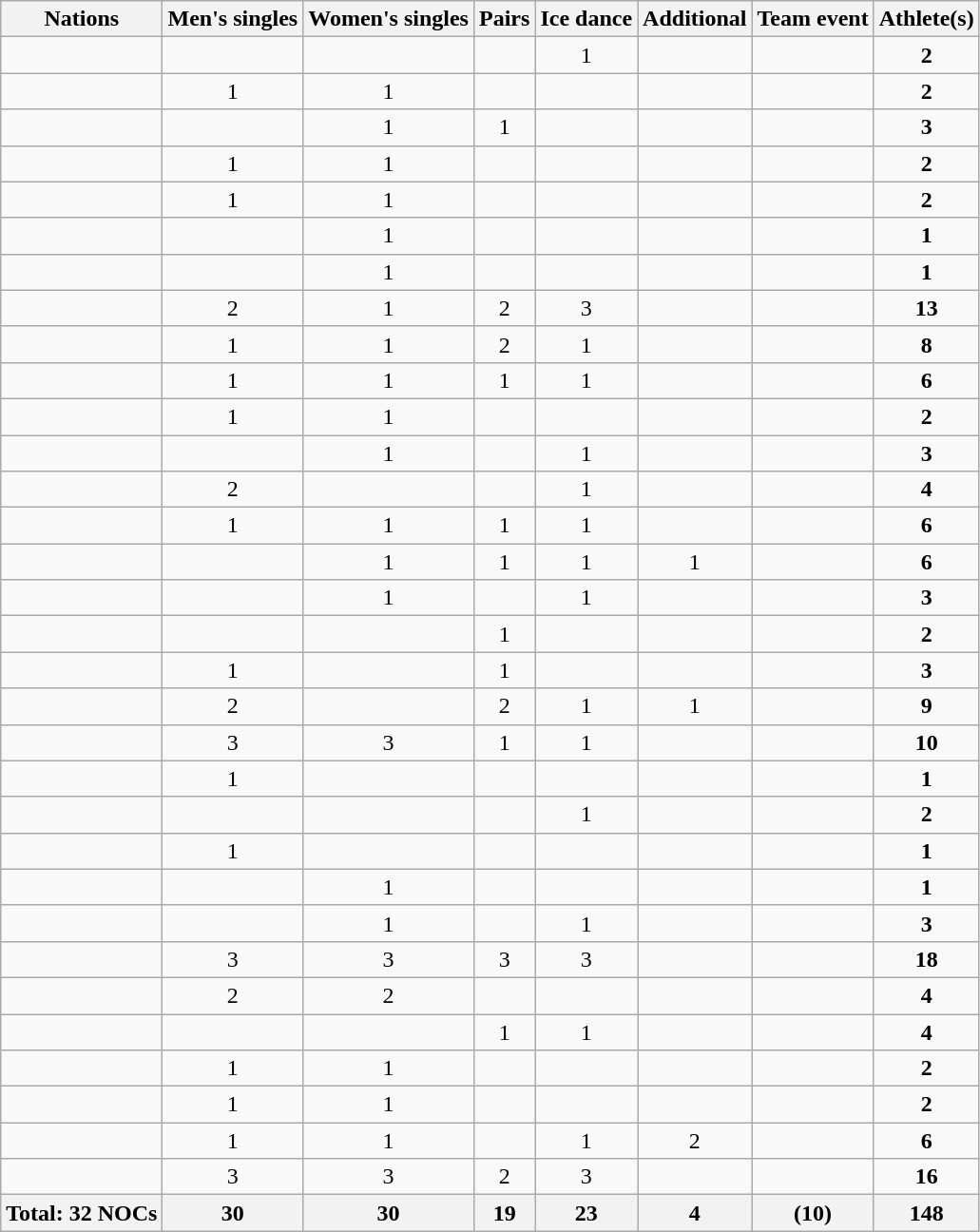<table class="wikitable sortable" style="text-align:center;">
<tr>
<th>Nations</th>
<th>Men's singles</th>
<th>Women's singles</th>
<th>Pairs</th>
<th>Ice dance</th>
<th>Additional</th>
<th>Team event</th>
<th>Athlete(s)</th>
</tr>
<tr>
<td style="text-align:left;"></td>
<td></td>
<td></td>
<td></td>
<td>1</td>
<td></td>
<td></td>
<td><strong>2</strong></td>
</tr>
<tr>
<td style="text-align:left;"></td>
<td>1</td>
<td>1</td>
<td></td>
<td></td>
<td></td>
<td></td>
<td><strong>2</strong></td>
</tr>
<tr>
<td style="text-align:left;"></td>
<td></td>
<td>1</td>
<td>1</td>
<td></td>
<td></td>
<td></td>
<td><strong>3</strong></td>
</tr>
<tr>
<td style="text-align:left;"></td>
<td>1</td>
<td>1</td>
<td></td>
<td></td>
<td></td>
<td></td>
<td><strong>2</strong></td>
</tr>
<tr>
<td style="text-align:left;"></td>
<td>1</td>
<td>1</td>
<td></td>
<td></td>
<td></td>
<td></td>
<td><strong>2</strong></td>
</tr>
<tr>
<td style="text-align:left;"></td>
<td></td>
<td>1</td>
<td></td>
<td></td>
<td></td>
<td></td>
<td><strong>1</strong></td>
</tr>
<tr>
<td style="text-align:left;"></td>
<td></td>
<td>1</td>
<td></td>
<td></td>
<td></td>
<td></td>
<td><strong>1</strong></td>
</tr>
<tr>
<td style="text-align:left;"></td>
<td>2</td>
<td>1</td>
<td>2</td>
<td>3</td>
<td></td>
<td></td>
<td><strong>13</strong></td>
</tr>
<tr>
<td style="text-align:left;"></td>
<td>1</td>
<td>1</td>
<td>2</td>
<td>1</td>
<td></td>
<td></td>
<td><strong>8</strong></td>
</tr>
<tr>
<td style="text-align:left;"></td>
<td>1</td>
<td>1</td>
<td>1</td>
<td>1</td>
<td></td>
<td></td>
<td><strong>6</strong></td>
</tr>
<tr>
<td style="text-align:left;"></td>
<td>1</td>
<td>1</td>
<td></td>
<td></td>
<td></td>
<td></td>
<td><strong>2</strong></td>
</tr>
<tr>
<td style="text-align:left;"></td>
<td></td>
<td>1</td>
<td></td>
<td>1</td>
<td></td>
<td></td>
<td><strong>3</strong></td>
</tr>
<tr>
<td style="text-align:left;"></td>
<td>2</td>
<td></td>
<td></td>
<td>1</td>
<td></td>
<td></td>
<td><strong>4</strong></td>
</tr>
<tr>
<td style="text-align:left;"></td>
<td>1</td>
<td>1</td>
<td>1</td>
<td>1</td>
<td></td>
<td></td>
<td><strong>6</strong></td>
</tr>
<tr>
<td style="text-align:left;"></td>
<td></td>
<td>1</td>
<td>1</td>
<td>1</td>
<td>1</td>
<td></td>
<td><strong>6</strong></td>
</tr>
<tr>
<td style="text-align:left;"></td>
<td></td>
<td>1</td>
<td></td>
<td>1</td>
<td></td>
<td></td>
<td><strong>3</strong></td>
</tr>
<tr>
<td style="text-align:left;"></td>
<td></td>
<td></td>
<td>1</td>
<td></td>
<td></td>
<td></td>
<td><strong>2</strong></td>
</tr>
<tr>
<td style="text-align:left;"></td>
<td>1</td>
<td></td>
<td>1</td>
<td></td>
<td></td>
<td></td>
<td><strong>3</strong></td>
</tr>
<tr>
<td style="text-align:left;"></td>
<td>2</td>
<td></td>
<td>2</td>
<td>1</td>
<td>1</td>
<td></td>
<td><strong>9</strong></td>
</tr>
<tr>
<td style="text-align:left;"></td>
<td>3</td>
<td>3</td>
<td>1</td>
<td>1</td>
<td></td>
<td></td>
<td><strong>10</strong></td>
</tr>
<tr>
<td style="text-align:left;"></td>
<td>1</td>
<td></td>
<td></td>
<td></td>
<td></td>
<td></td>
<td><strong>1</strong></td>
</tr>
<tr>
<td style="text-align:left;"></td>
<td></td>
<td></td>
<td></td>
<td>1</td>
<td></td>
<td></td>
<td><strong>2</strong></td>
</tr>
<tr>
<td style="text-align:left;"></td>
<td>1</td>
<td></td>
<td></td>
<td></td>
<td></td>
<td></td>
<td><strong>1</strong></td>
</tr>
<tr>
<td style="text-align:left;"></td>
<td></td>
<td>1</td>
<td></td>
<td></td>
<td></td>
<td></td>
<td><strong>1</strong></td>
</tr>
<tr>
<td style="text-align:left;"></td>
<td></td>
<td>1</td>
<td></td>
<td>1</td>
<td></td>
<td></td>
<td><strong>3</strong></td>
</tr>
<tr>
<td style="text-align:left;"></td>
<td>3</td>
<td>3</td>
<td>3</td>
<td>3</td>
<td></td>
<td></td>
<td><strong>18</strong></td>
</tr>
<tr>
<td style="text-align:left;"></td>
<td>2</td>
<td>2</td>
<td></td>
<td></td>
<td></td>
<td></td>
<td><strong>4</strong></td>
</tr>
<tr>
<td style="text-align:left;"></td>
<td></td>
<td></td>
<td>1</td>
<td>1</td>
<td></td>
<td></td>
<td><strong>4</strong></td>
</tr>
<tr>
<td style="text-align:left;"></td>
<td>1</td>
<td>1</td>
<td></td>
<td></td>
<td></td>
<td></td>
<td><strong>2</strong></td>
</tr>
<tr>
<td style="text-align:left;"></td>
<td>1</td>
<td>1</td>
<td></td>
<td></td>
<td></td>
<td></td>
<td><strong>2</strong></td>
</tr>
<tr>
<td style="text-align:left;"></td>
<td>1</td>
<td>1</td>
<td></td>
<td>1</td>
<td>2</td>
<td></td>
<td><strong>6</strong></td>
</tr>
<tr>
<td style="text-align:left;"></td>
<td>3</td>
<td>3</td>
<td>2</td>
<td>3</td>
<td></td>
<td></td>
<td><strong>16</strong></td>
</tr>
<tr class="sortbottom">
<th style="text-align:left;">Total: 32 NOCs</th>
<th>30</th>
<th>30</th>
<th>19</th>
<th>23</th>
<th>4</th>
<th>(10)</th>
<th>148</th>
</tr>
</table>
